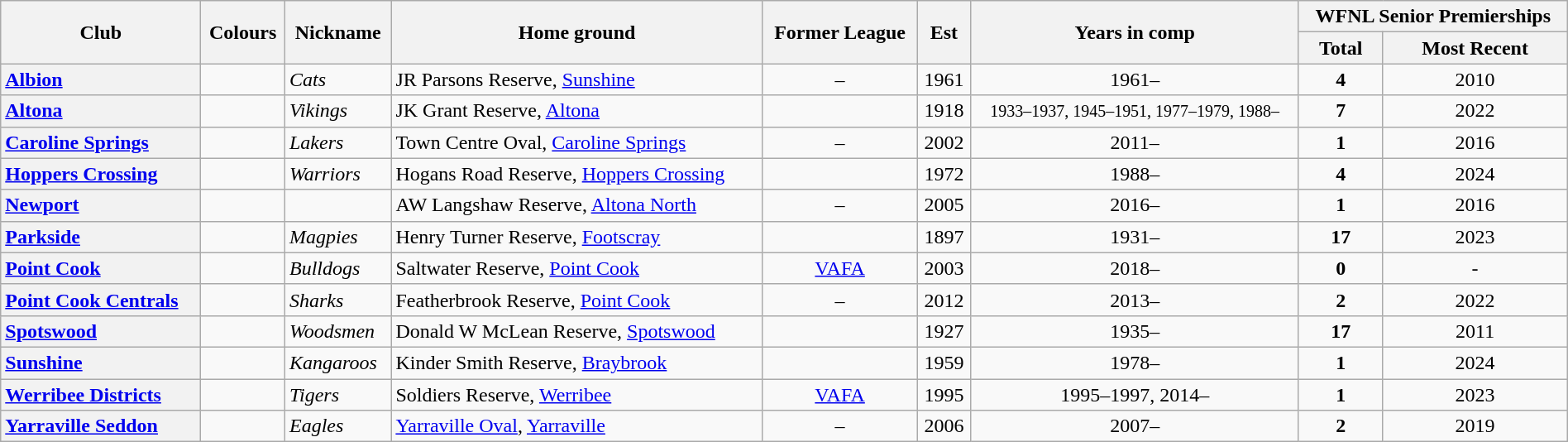<table class="wikitable sortable" style="width:100%">
<tr>
<th rowspan="2">Club</th>
<th rowspan="2">Colours</th>
<th rowspan="2">Nickname</th>
<th rowspan="2">Home ground</th>
<th rowspan="2">Former League</th>
<th rowspan="2">Est</th>
<th rowspan="2">Years in comp</th>
<th colspan="2">WFNL Senior Premierships</th>
</tr>
<tr>
<th>Total</th>
<th>Most Recent</th>
</tr>
<tr>
<th style="text-align:left"><a href='#'>Albion</a></th>
<td></td>
<td><em>Cats</em></td>
<td>JR Parsons Reserve, <a href='#'>Sunshine</a></td>
<td align=center>–</td>
<td align=center>1961</td>
<td align=center>1961–</td>
<td align=center><strong>4</strong></td>
<td align=center>2010</td>
</tr>
<tr>
<th style="text-align:left"><a href='#'>Altona<br></a></th>
<td></td>
<td><em>Vikings</em></td>
<td>JK Grant Reserve, <a href='#'>Altona</a></td>
<td align="center"></td>
<td align=center>1918</td>
<td align=center><small>1933–1937, 1945–1951, 1977–1979, 1988–</small></td>
<td align="center"><strong>7</strong></td>
<td align="center">2022</td>
</tr>
<tr>
<th style="text-align:left"><a href='#'>Caroline Springs</a></th>
<td></td>
<td><em>Lakers</em></td>
<td>Town Centre Oval, <a href='#'>Caroline Springs</a></td>
<td align="center">–</td>
<td align=center>2002</td>
<td align=center>2011–</td>
<td align=center><strong>1</strong></td>
<td align=center>2016</td>
</tr>
<tr>
<th style="text-align:left"><a href='#'>Hoppers Crossing</a></th>
<td></td>
<td><em>Warriors</em></td>
<td>Hogans Road Reserve, <a href='#'>Hoppers Crossing</a></td>
<td align="center"></td>
<td align=center>1972</td>
<td align=center>1988–</td>
<td align=center><strong>4</strong></td>
<td align=center>2024</td>
</tr>
<tr>
<th style="text-align:left"><a href='#'>Newport</a></th>
<td></td>
<td><em></em></td>
<td>AW Langshaw Reserve, <a href='#'>Altona North</a></td>
<td align=center>–</td>
<td align=center>2005</td>
<td align="center">2016–</td>
<td align=center><strong>1</strong></td>
<td align=center>2016</td>
</tr>
<tr>
<th style="text-align:left"><a href='#'>Parkside</a></th>
<td></td>
<td><em>Magpies</em></td>
<td>Henry Turner Reserve, <a href='#'>Footscray</a></td>
<td align="center"></td>
<td align=center>1897</td>
<td align=center>1931–</td>
<td align=center><strong>17</strong></td>
<td align=center>2023</td>
</tr>
<tr>
<th style="text-align:left"><a href='#'>Point Cook</a></th>
<td></td>
<td><em>Bulldogs</em></td>
<td>Saltwater Reserve, <a href='#'>Point Cook</a></td>
<td align="center"><a href='#'>VAFA</a></td>
<td align=center>2003</td>
<td align=center>2018–</td>
<td align=center><strong>0</strong></td>
<td align=center>-</td>
</tr>
<tr>
<th style="text-align:left"><a href='#'>Point Cook Centrals<br></a></th>
<td></td>
<td><em>Sharks</em></td>
<td>Featherbrook Reserve, <a href='#'>Point Cook</a></td>
<td align="center">–</td>
<td align=center>2012</td>
<td align=center>2013–</td>
<td align=center><strong>2</strong></td>
<td align=center>2022</td>
</tr>
<tr>
<th style="text-align:left"><a href='#'>Spotswood</a></th>
<td></td>
<td><em>Woodsmen</em></td>
<td>Donald W McLean Reserve, <a href='#'>Spotswood</a></td>
<td align="center"></td>
<td align=center>1927</td>
<td align=center>1935–</td>
<td align=center><strong>17</strong></td>
<td align=center>2011</td>
</tr>
<tr>
<th style="text-align:left"><a href='#'>Sunshine<br></a></th>
<td></td>
<td><em>Kangaroos</em></td>
<td>Kinder Smith Reserve, <a href='#'>Braybrook</a></td>
<td align=center></td>
<td align=center>1959</td>
<td align=center>1978–</td>
<td align=center><strong>1</strong></td>
<td align=center>2024</td>
</tr>
<tr>
<th style="text-align:left"><a href='#'>Werribee Districts</a></th>
<td></td>
<td><em>Tigers</em></td>
<td>Soldiers Reserve, <a href='#'>Werribee</a></td>
<td align="center"><a href='#'>VAFA</a></td>
<td align=center>1995</td>
<td align=center>1995–1997, 2014–</td>
<td align=center><strong>1</strong></td>
<td align=center>2023</td>
</tr>
<tr>
<th style="text-align:left"><a href='#'>Yarraville Seddon</a></th>
<td></td>
<td><em>Eagles</em></td>
<td><a href='#'>Yarraville Oval</a>, <a href='#'>Yarraville</a></td>
<td align="center">–</td>
<td align=center>2006</td>
<td align=center>2007–</td>
<td align=center><strong>2</strong></td>
<td align=center>2019</td>
</tr>
</table>
